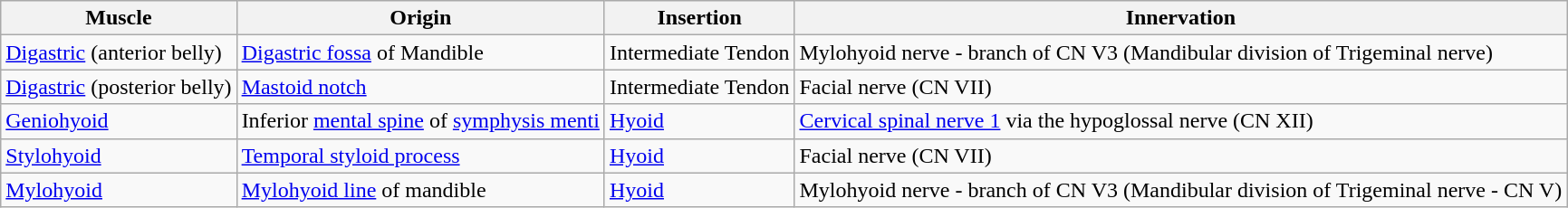<table class="wikitable">
<tr>
<th>Muscle</th>
<th>Origin</th>
<th>Insertion</th>
<th>Innervation</th>
</tr>
<tr>
<td><a href='#'>Digastric</a> (anterior belly)</td>
<td><a href='#'>Digastric fossa</a> of Mandible</td>
<td>Intermediate Tendon</td>
<td>Mylohyoid nerve - branch of CN V3 (Mandibular division of Trigeminal nerve)</td>
</tr>
<tr>
<td><a href='#'>Digastric</a> (posterior belly)</td>
<td><a href='#'>Mastoid notch</a></td>
<td>Intermediate Tendon</td>
<td>Facial nerve (CN VII)</td>
</tr>
<tr>
<td><a href='#'>Geniohyoid</a></td>
<td>Inferior <a href='#'>mental spine</a> of <a href='#'>symphysis menti</a></td>
<td><a href='#'>Hyoid</a></td>
<td><a href='#'>Cervical spinal nerve 1</a> via the hypoglossal nerve (CN XII)</td>
</tr>
<tr>
<td><a href='#'>Stylohyoid</a></td>
<td><a href='#'>Temporal styloid process</a></td>
<td><a href='#'>Hyoid</a></td>
<td>Facial nerve (CN VII)</td>
</tr>
<tr>
<td><a href='#'>Mylohyoid</a></td>
<td><a href='#'>Mylohyoid line</a> of mandible</td>
<td><a href='#'>Hyoid</a></td>
<td>Mylohyoid nerve - branch of CN V3 (Mandibular division of Trigeminal nerve - CN V)</td>
</tr>
</table>
